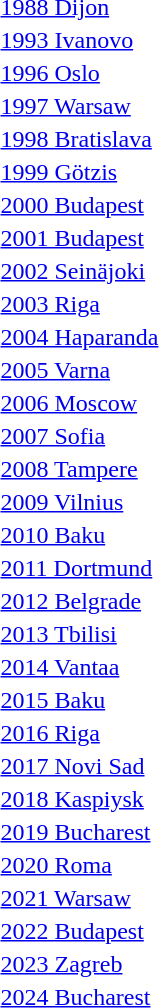<table>
<tr>
<td><a href='#'>1988 Dijon</a></td>
<td></td>
<td></td>
<td></td>
</tr>
<tr>
<td><a href='#'>1993 Ivanovo</a></td>
<td></td>
<td></td>
<td></td>
</tr>
<tr>
<td><a href='#'>1996 Oslo</a></td>
<td></td>
<td></td>
<td></td>
</tr>
<tr>
<td><a href='#'>1997 Warsaw</a></td>
<td></td>
<td></td>
<td></td>
</tr>
<tr>
<td><a href='#'>1998 Bratislava</a></td>
<td></td>
<td></td>
<td></td>
</tr>
<tr>
<td><a href='#'>1999 Götzis</a></td>
<td></td>
<td></td>
<td></td>
</tr>
<tr>
<td><a href='#'>2000 Budapest</a></td>
<td></td>
<td></td>
<td></td>
</tr>
<tr>
<td><a href='#'>2001 Budapest</a></td>
<td></td>
<td></td>
<td></td>
</tr>
<tr>
<td><a href='#'>2002 Seinäjoki</a></td>
<td></td>
<td></td>
<td></td>
</tr>
<tr>
<td><a href='#'>2003 Riga</a></td>
<td></td>
<td></td>
<td></td>
</tr>
<tr>
<td><a href='#'>2004 Haparanda</a></td>
<td></td>
<td></td>
<td></td>
</tr>
<tr>
<td rowspan=2><a href='#'>2005 Varna</a></td>
<td rowspan=2></td>
<td rowspan=2></td>
<td></td>
</tr>
<tr>
<td></td>
</tr>
<tr>
<td rowspan=2><a href='#'>2006 Moscow</a></td>
<td rowspan=2></td>
<td rowspan=2></td>
<td></td>
</tr>
<tr>
<td></td>
</tr>
<tr>
<td rowspan=2><a href='#'>2007 Sofia</a></td>
<td rowspan=2></td>
<td rowspan=2></td>
<td></td>
</tr>
<tr>
<td></td>
</tr>
<tr>
<td rowspan=2><a href='#'>2008 Tampere</a></td>
<td rowspan=2></td>
<td rowspan=2></td>
<td></td>
</tr>
<tr>
<td></td>
</tr>
<tr>
<td rowspan=2><a href='#'>2009 Vilnius</a></td>
<td rowspan=2></td>
<td rowspan=2></td>
<td></td>
</tr>
<tr>
<td></td>
</tr>
<tr>
<td rowspan=2><a href='#'>2010 Baku</a></td>
<td rowspan=2></td>
<td rowspan=2></td>
<td></td>
</tr>
<tr>
<td></td>
</tr>
<tr>
<td rowspan=2><a href='#'>2011 Dortmund</a></td>
<td rowspan=2></td>
<td rowspan=2></td>
<td></td>
</tr>
<tr>
<td></td>
</tr>
<tr>
<td rowspan=2><a href='#'>2012 Belgrade</a></td>
<td rowspan=2></td>
<td rowspan=2></td>
<td></td>
</tr>
<tr>
<td></td>
</tr>
<tr>
<td rowspan=2><a href='#'>2013 Tbilisi</a></td>
<td rowspan=2></td>
<td rowspan=2></td>
<td></td>
</tr>
<tr>
<td></td>
</tr>
<tr>
<td rowspan=2><a href='#'>2014 Vantaa</a></td>
<td rowspan=2></td>
<td rowspan=2></td>
<td></td>
</tr>
<tr>
<td></td>
</tr>
<tr>
<td rowspan=2><a href='#'>2015 Baku</a></td>
<td rowspan=2></td>
<td rowspan=2></td>
<td></td>
</tr>
<tr>
<td></td>
</tr>
<tr>
<td rowspan=2><a href='#'>2016 Riga</a></td>
<td rowspan=2></td>
<td rowspan=2></td>
<td></td>
</tr>
<tr>
<td></td>
</tr>
<tr>
<td rowspan=2><a href='#'>2017 Novi Sad</a></td>
<td rowspan=2></td>
<td rowspan=2></td>
<td></td>
</tr>
<tr>
<td></td>
</tr>
<tr>
<td rowspan=2><a href='#'>2018 Kaspiysk</a></td>
<td rowspan=2></td>
<td rowspan=2></td>
<td></td>
</tr>
<tr>
<td></td>
</tr>
<tr>
<td rowspan=2><a href='#'>2019 Bucharest</a></td>
<td rowspan=2></td>
<td rowspan=2></td>
<td></td>
</tr>
<tr>
<td></td>
</tr>
<tr>
<td rowspan=2><a href='#'>2020 Roma</a></td>
<td rowspan=2></td>
<td rowspan=2></td>
<td></td>
</tr>
<tr>
<td></td>
</tr>
<tr>
<td rowspan=2><a href='#'>2021 Warsaw</a></td>
<td rowspan=2></td>
<td rowspan=2></td>
<td></td>
</tr>
<tr>
<td></td>
</tr>
<tr>
<td rowspan=2><a href='#'>2022 Budapest</a></td>
<td rowspan=2></td>
<td rowspan=2></td>
<td></td>
</tr>
<tr>
<td></td>
</tr>
<tr>
<td rowspan=2><a href='#'>2023 Zagreb</a></td>
<td rowspan=2></td>
<td rowspan=2></td>
<td></td>
</tr>
<tr>
<td></td>
</tr>
<tr>
<td rowspan=2><a href='#'>2024 Bucharest</a></td>
<td rowspan=2></td>
<td rowspan=2></td>
<td></td>
</tr>
<tr>
<td></td>
</tr>
</table>
